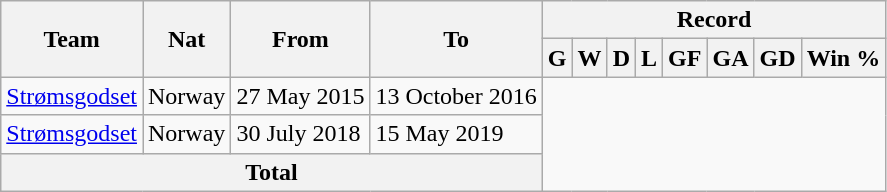<table class="wikitable" style="text-align: center">
<tr>
<th rowspan="2">Team</th>
<th rowspan="2" style="width:50px;">Nat</th>
<th rowspan="2">From</th>
<th rowspan="2">To</th>
<th colspan="8">Record</th>
</tr>
<tr>
<th>G</th>
<th>W</th>
<th>D</th>
<th>L</th>
<th>GF</th>
<th>GA</th>
<th>GD</th>
<th>Win %</th>
</tr>
<tr>
<td align="left"><a href='#'>Strømsgodset</a></td>
<td>Norway</td>
<td align=left>27 May 2015</td>
<td align=left>13 October 2016<br></td>
</tr>
<tr>
<td align="left"><a href='#'>Strømsgodset</a></td>
<td>Norway</td>
<td align=left>30 July 2018</td>
<td align=left>15 May 2019<br></td>
</tr>
<tr>
<th colspan="4">Total<br></th>
</tr>
</table>
